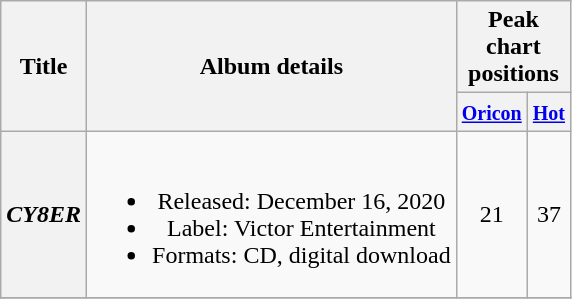<table class="wikitable plainrowheaders" style="text-align:center;">
<tr>
<th scope="col" rowspan="2">Title</th>
<th scope="col" rowspan="2">Album details</th>
<th scope="col" colspan="2">Peak <br> chart <br> positions</th>
</tr>
<tr>
<th scope="col" colspan="1"><small><a href='#'>Oricon</a></small></th>
<th scope="col" colspan="1"><small><a href='#'>Hot</a></small></th>
</tr>
<tr>
<th scope="row"><em>CY8ER</em></th>
<td><br><ul><li>Released: December 16, 2020</li><li>Label: Victor Entertainment</li><li>Formats: CD, digital download</li></ul></td>
<td>21</td>
<td>37</td>
</tr>
<tr>
</tr>
</table>
